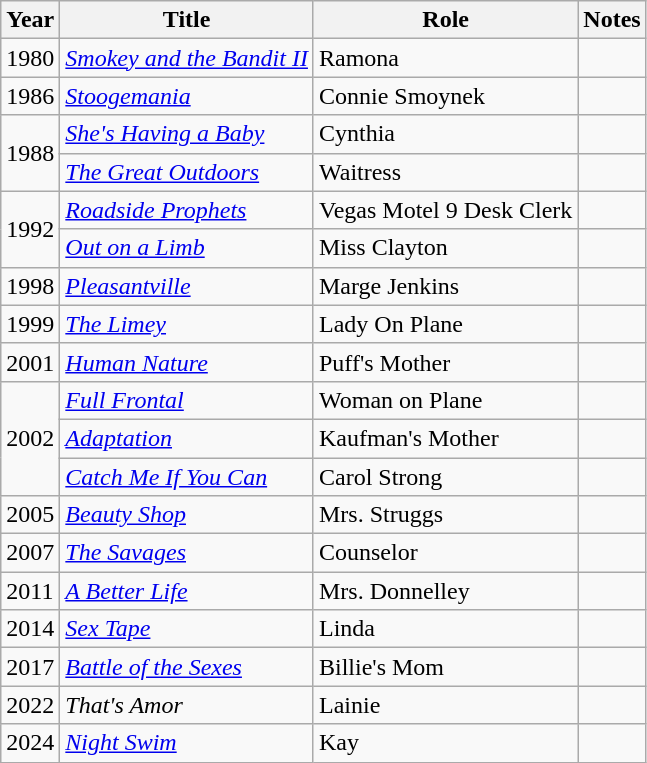<table class="wikitable sortable">
<tr>
<th>Year</th>
<th>Title</th>
<th>Role</th>
<th class="unsortable">Notes</th>
</tr>
<tr>
<td>1980</td>
<td><em><a href='#'>Smokey and the Bandit II</a></em></td>
<td>Ramona</td>
<td></td>
</tr>
<tr>
<td>1986</td>
<td><em><a href='#'>Stoogemania</a></em></td>
<td>Connie Smoynek</td>
<td></td>
</tr>
<tr>
<td rowspan=2>1988</td>
<td><em><a href='#'>She's Having a Baby</a></em></td>
<td>Cynthia</td>
<td></td>
</tr>
<tr>
<td><em><a href='#'>The Great Outdoors</a></em></td>
<td>Waitress</td>
<td></td>
</tr>
<tr>
<td rowspan=2>1992</td>
<td><em><a href='#'>Roadside Prophets</a></em></td>
<td>Vegas Motel 9 Desk Clerk</td>
<td></td>
</tr>
<tr>
<td><em><a href='#'>Out on a Limb</a></em></td>
<td>Miss Clayton</td>
<td></td>
</tr>
<tr>
<td>1998</td>
<td><em><a href='#'>Pleasantville</a></em></td>
<td>Marge Jenkins</td>
<td></td>
</tr>
<tr>
<td>1999</td>
<td><em><a href='#'>The Limey</a></em></td>
<td>Lady On Plane</td>
<td></td>
</tr>
<tr>
<td>2001</td>
<td><em><a href='#'>Human Nature</a></em></td>
<td>Puff's Mother</td>
<td></td>
</tr>
<tr>
<td rowspan=3>2002</td>
<td><em><a href='#'>Full Frontal</a></em></td>
<td>Woman on Plane</td>
<td></td>
</tr>
<tr>
<td><em><a href='#'>Adaptation</a></em></td>
<td>Kaufman's Mother</td>
<td></td>
</tr>
<tr>
<td><em><a href='#'>Catch Me If You Can</a></em></td>
<td>Carol Strong</td>
<td></td>
</tr>
<tr>
<td>2005</td>
<td><em><a href='#'>Beauty Shop</a></em></td>
<td>Mrs. Struggs</td>
<td></td>
</tr>
<tr>
<td>2007</td>
<td><em><a href='#'>The Savages</a></em></td>
<td>Counselor</td>
<td></td>
</tr>
<tr>
<td>2011</td>
<td><em><a href='#'>A Better Life</a></em></td>
<td>Mrs. Donnelley</td>
<td></td>
</tr>
<tr>
<td>2014</td>
<td><em><a href='#'>Sex Tape</a></em></td>
<td>Linda</td>
<td></td>
</tr>
<tr>
<td>2017</td>
<td><em><a href='#'>Battle of the Sexes</a></em></td>
<td>Billie's Mom</td>
<td></td>
</tr>
<tr>
<td>2022</td>
<td><em>That's Amor</em></td>
<td>Lainie</td>
<td></td>
</tr>
<tr>
<td>2024</td>
<td><em><a href='#'>Night Swim</a></em></td>
<td>Kay</td>
<td></td>
</tr>
</table>
